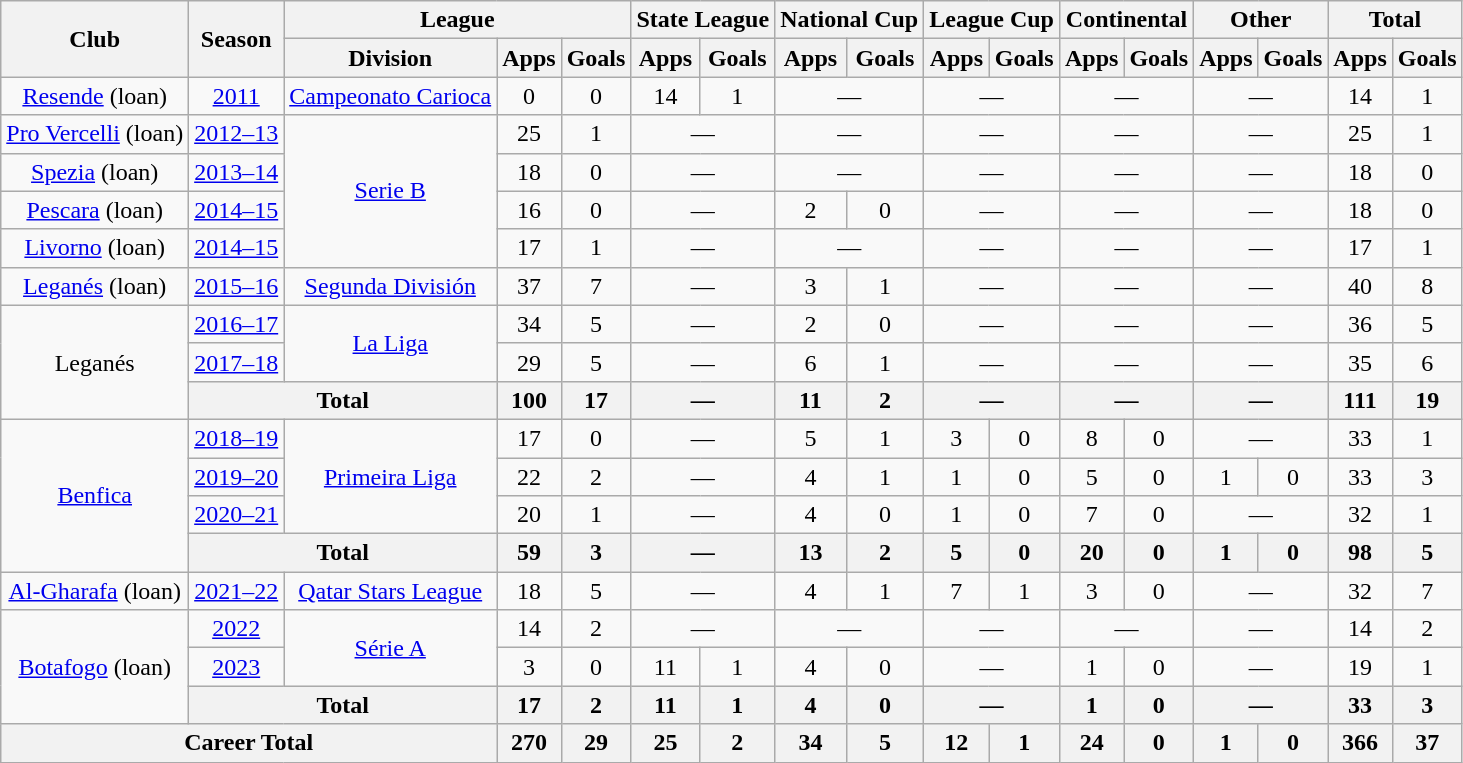<table class="wikitable" style="text-align: center">
<tr>
<th rowspan="2">Club</th>
<th rowspan="2">Season</th>
<th colspan="3">League</th>
<th colspan="2">State League</th>
<th colspan="2">National Cup</th>
<th colspan="2">League Cup</th>
<th colspan="2">Continental</th>
<th colspan="2">Other</th>
<th colspan="2">Total</th>
</tr>
<tr>
<th>Division</th>
<th>Apps</th>
<th>Goals</th>
<th>Apps</th>
<th>Goals</th>
<th>Apps</th>
<th>Goals</th>
<th>Apps</th>
<th>Goals</th>
<th>Apps</th>
<th>Goals</th>
<th>Apps</th>
<th>Goals</th>
<th>Apps</th>
<th>Goals</th>
</tr>
<tr>
<td><a href='#'>Resende</a> (loan)</td>
<td><a href='#'>2011</a></td>
<td><a href='#'>Campeonato Carioca</a></td>
<td>0</td>
<td>0</td>
<td>14</td>
<td>1</td>
<td colspan="2">—</td>
<td colspan="2">—</td>
<td colspan="2">—</td>
<td colspan="2">—</td>
<td>14</td>
<td>1</td>
</tr>
<tr>
<td><a href='#'>Pro Vercelli</a> (loan)</td>
<td><a href='#'>2012–13</a></td>
<td rowspan="4"><a href='#'>Serie B</a></td>
<td>25</td>
<td>1</td>
<td colspan="2">—</td>
<td colspan="2">—</td>
<td colspan="2">—</td>
<td colspan="2">—</td>
<td colspan="2">—</td>
<td>25</td>
<td>1</td>
</tr>
<tr>
<td><a href='#'>Spezia</a> (loan)</td>
<td><a href='#'>2013–14</a></td>
<td>18</td>
<td>0</td>
<td colspan="2">—</td>
<td colspan="2">—</td>
<td colspan="2">—</td>
<td colspan="2">—</td>
<td colspan="2">—</td>
<td>18</td>
<td>0</td>
</tr>
<tr>
<td><a href='#'>Pescara</a> (loan)</td>
<td><a href='#'>2014–15</a></td>
<td>16</td>
<td>0</td>
<td colspan="2">—</td>
<td>2</td>
<td>0</td>
<td colspan="2">—</td>
<td colspan="2">—</td>
<td colspan="2">—</td>
<td>18</td>
<td>0</td>
</tr>
<tr>
<td><a href='#'>Livorno</a> (loan)</td>
<td><a href='#'>2014–15</a></td>
<td>17</td>
<td>1</td>
<td colspan="2">—</td>
<td colspan="2">—</td>
<td colspan="2">—</td>
<td colspan="2">—</td>
<td colspan="2">—</td>
<td>17</td>
<td>1</td>
</tr>
<tr>
<td><a href='#'>Leganés</a> (loan)</td>
<td><a href='#'>2015–16</a></td>
<td><a href='#'>Segunda División</a></td>
<td>37</td>
<td>7</td>
<td colspan="2">—</td>
<td>3</td>
<td>1</td>
<td colspan="2">—</td>
<td colspan="2">—</td>
<td colspan="2">—</td>
<td>40</td>
<td>8</td>
</tr>
<tr>
<td rowspan="3">Leganés</td>
<td><a href='#'>2016–17</a></td>
<td rowspan="2"><a href='#'>La Liga</a></td>
<td>34</td>
<td>5</td>
<td colspan="2">—</td>
<td>2</td>
<td>0</td>
<td colspan="2">—</td>
<td colspan="2">—</td>
<td colspan="2">—</td>
<td>36</td>
<td>5</td>
</tr>
<tr>
<td><a href='#'>2017–18</a></td>
<td>29</td>
<td>5</td>
<td colspan="2">—</td>
<td>6</td>
<td>1</td>
<td colspan="2">—</td>
<td colspan="2">—</td>
<td colspan="2">—</td>
<td>35</td>
<td>6</td>
</tr>
<tr>
<th colspan="2">Total</th>
<th>100</th>
<th>17</th>
<th colspan="2">—</th>
<th>11</th>
<th>2</th>
<th colspan="2">—</th>
<th colspan="2">—</th>
<th colspan="2">—</th>
<th>111</th>
<th>19</th>
</tr>
<tr>
<td rowspan="4"><a href='#'>Benfica</a></td>
<td><a href='#'>2018–19</a></td>
<td rowspan="3"><a href='#'>Primeira Liga</a></td>
<td>17</td>
<td>0</td>
<td colspan="2">—</td>
<td>5</td>
<td>1</td>
<td>3</td>
<td>0</td>
<td>8</td>
<td>0</td>
<td colspan="2">—</td>
<td>33</td>
<td>1</td>
</tr>
<tr>
<td><a href='#'>2019–20</a></td>
<td>22</td>
<td>2</td>
<td colspan="2">—</td>
<td>4</td>
<td>1</td>
<td>1</td>
<td>0</td>
<td>5</td>
<td>0</td>
<td>1</td>
<td>0</td>
<td>33</td>
<td>3</td>
</tr>
<tr>
<td><a href='#'>2020–21</a></td>
<td>20</td>
<td>1</td>
<td colspan="2">—</td>
<td>4</td>
<td>0</td>
<td>1</td>
<td>0</td>
<td>7</td>
<td>0</td>
<td colspan="2">—</td>
<td>32</td>
<td>1</td>
</tr>
<tr>
<th colspan="2">Total</th>
<th>59</th>
<th>3</th>
<th colspan="2">—</th>
<th>13</th>
<th>2</th>
<th>5</th>
<th>0</th>
<th>20</th>
<th>0</th>
<th>1</th>
<th>0</th>
<th>98</th>
<th>5</th>
</tr>
<tr>
<td><a href='#'>Al-Gharafa</a> (loan)</td>
<td><a href='#'>2021–22</a></td>
<td><a href='#'>Qatar Stars League</a></td>
<td>18</td>
<td>5</td>
<td colspan="2">—</td>
<td>4</td>
<td>1</td>
<td>7</td>
<td>1</td>
<td>3</td>
<td>0</td>
<td colspan="2">—</td>
<td>32</td>
<td>7</td>
</tr>
<tr>
<td rowspan="3"><a href='#'>Botafogo</a> (loan)</td>
<td><a href='#'>2022</a></td>
<td rowspan="2"><a href='#'>Série A</a></td>
<td>14</td>
<td>2</td>
<td colspan="2">—</td>
<td colspan="2">—</td>
<td colspan="2">—</td>
<td colspan="2">—</td>
<td colspan="2">—</td>
<td>14</td>
<td>2</td>
</tr>
<tr>
<td><a href='#'>2023</a></td>
<td>3</td>
<td>0</td>
<td>11</td>
<td>1</td>
<td>4</td>
<td>0</td>
<td colspan="2">—</td>
<td>1</td>
<td>0</td>
<td colspan="2">—</td>
<td>19</td>
<td>1</td>
</tr>
<tr>
<th colspan="2">Total</th>
<th>17</th>
<th>2</th>
<th>11</th>
<th>1</th>
<th>4</th>
<th>0</th>
<th colspan="2">—</th>
<th>1</th>
<th>0</th>
<th colspan="2">—</th>
<th>33</th>
<th>3</th>
</tr>
<tr>
<th colspan="3">Career Total</th>
<th>270</th>
<th>29</th>
<th>25</th>
<th>2</th>
<th>34</th>
<th>5</th>
<th>12</th>
<th>1</th>
<th>24</th>
<th>0</th>
<th>1</th>
<th>0</th>
<th>366</th>
<th>37</th>
</tr>
</table>
